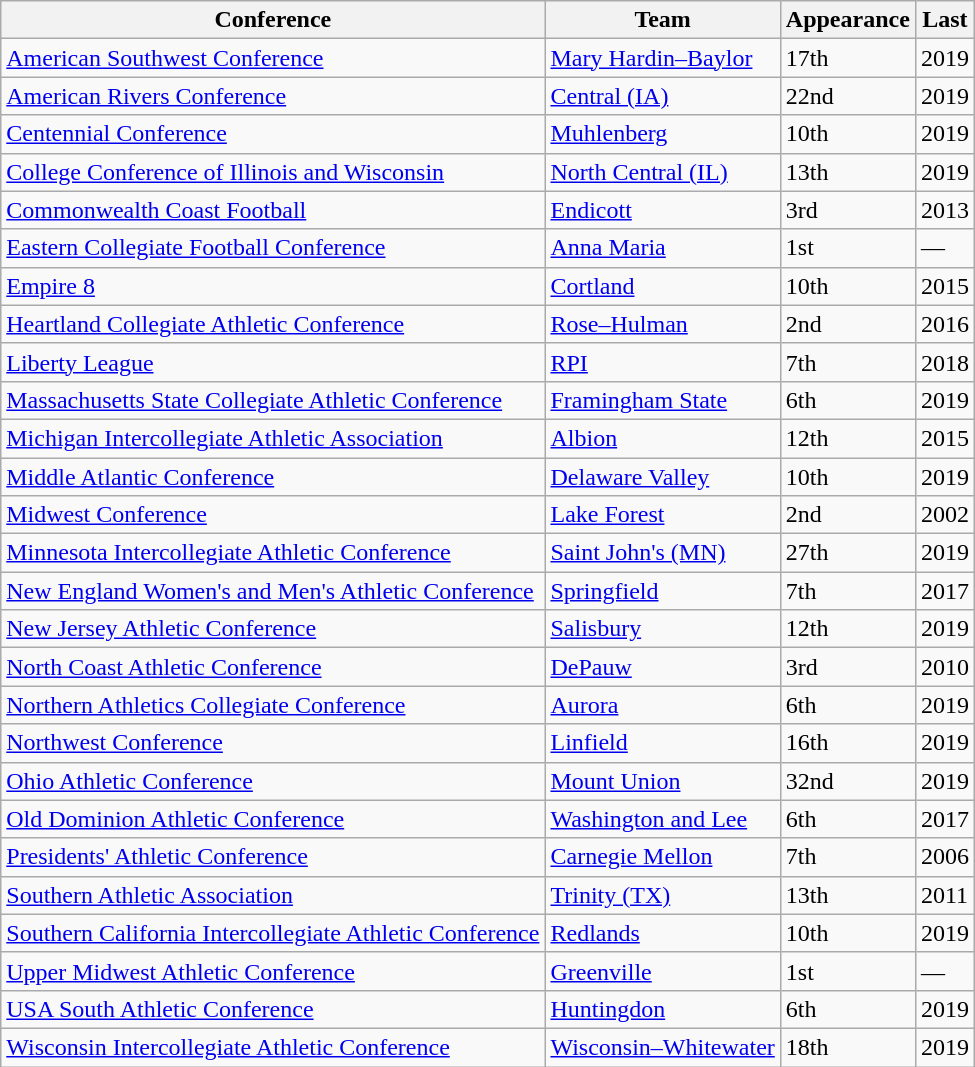<table class="wikitable sortable" style="text-align: left;">
<tr>
<th>Conference</th>
<th>Team</th>
<th data-sort-type="number">Appearance</th>
<th>Last</th>
</tr>
<tr>
<td><a href='#'>American Southwest Conference</a></td>
<td><a href='#'>Mary Hardin–Baylor</a></td>
<td>17th</td>
<td>2019</td>
</tr>
<tr>
<td><a href='#'>American Rivers Conference</a></td>
<td><a href='#'>Central (IA)</a></td>
<td>22nd</td>
<td>2019</td>
</tr>
<tr>
<td><a href='#'>Centennial Conference</a></td>
<td><a href='#'>Muhlenberg</a></td>
<td>10th</td>
<td>2019</td>
</tr>
<tr>
<td><a href='#'>College Conference of Illinois and Wisconsin</a></td>
<td><a href='#'>North Central (IL)</a></td>
<td>13th</td>
<td>2019</td>
</tr>
<tr>
<td><a href='#'>Commonwealth Coast Football</a></td>
<td><a href='#'>Endicott</a></td>
<td>3rd</td>
<td>2013</td>
</tr>
<tr>
<td><a href='#'>Eastern Collegiate Football Conference</a></td>
<td><a href='#'>Anna Maria</a></td>
<td>1st</td>
<td>—</td>
</tr>
<tr>
<td><a href='#'>Empire 8</a></td>
<td><a href='#'>Cortland</a></td>
<td>10th</td>
<td>2015</td>
</tr>
<tr>
<td><a href='#'>Heartland Collegiate Athletic Conference</a></td>
<td><a href='#'>Rose–Hulman</a></td>
<td>2nd</td>
<td>2016</td>
</tr>
<tr>
<td><a href='#'>Liberty League</a></td>
<td><a href='#'>RPI</a></td>
<td>7th</td>
<td>2018</td>
</tr>
<tr>
<td><a href='#'>Massachusetts State Collegiate Athletic Conference</a></td>
<td><a href='#'>Framingham State</a></td>
<td>6th</td>
<td>2019</td>
</tr>
<tr>
<td><a href='#'>Michigan Intercollegiate Athletic Association</a></td>
<td><a href='#'>Albion</a></td>
<td>12th</td>
<td>2015</td>
</tr>
<tr>
<td><a href='#'>Middle Atlantic Conference</a></td>
<td><a href='#'>Delaware Valley</a></td>
<td>10th</td>
<td>2019</td>
</tr>
<tr>
<td><a href='#'>Midwest Conference</a></td>
<td><a href='#'>Lake Forest</a></td>
<td>2nd</td>
<td>2002</td>
</tr>
<tr>
<td><a href='#'>Minnesota Intercollegiate Athletic Conference</a></td>
<td><a href='#'>Saint John's (MN)</a></td>
<td>27th</td>
<td>2019</td>
</tr>
<tr>
<td><a href='#'>New England Women's and Men's Athletic Conference</a></td>
<td><a href='#'>Springfield</a></td>
<td>7th</td>
<td>2017</td>
</tr>
<tr>
<td><a href='#'>New Jersey Athletic Conference</a></td>
<td><a href='#'>Salisbury</a></td>
<td>12th</td>
<td>2019</td>
</tr>
<tr>
<td><a href='#'>North Coast Athletic Conference</a></td>
<td><a href='#'>DePauw</a></td>
<td>3rd</td>
<td>2010</td>
</tr>
<tr>
<td><a href='#'>Northern Athletics Collegiate Conference</a></td>
<td><a href='#'>Aurora</a></td>
<td>6th</td>
<td>2019</td>
</tr>
<tr>
<td><a href='#'>Northwest Conference</a></td>
<td><a href='#'>Linfield</a></td>
<td>16th</td>
<td>2019</td>
</tr>
<tr>
<td><a href='#'>Ohio Athletic Conference</a></td>
<td><a href='#'>Mount Union</a></td>
<td>32nd</td>
<td>2019</td>
</tr>
<tr>
<td><a href='#'>Old Dominion Athletic Conference</a></td>
<td><a href='#'>Washington and Lee</a></td>
<td>6th</td>
<td>2017</td>
</tr>
<tr>
<td><a href='#'>Presidents' Athletic Conference</a></td>
<td><a href='#'>Carnegie Mellon</a></td>
<td>7th</td>
<td>2006</td>
</tr>
<tr>
<td><a href='#'>Southern Athletic Association</a></td>
<td><a href='#'>Trinity (TX)</a></td>
<td>13th</td>
<td>2011</td>
</tr>
<tr>
<td><a href='#'>Southern California Intercollegiate Athletic Conference</a></td>
<td><a href='#'>Redlands</a></td>
<td>10th</td>
<td>2019</td>
</tr>
<tr>
<td><a href='#'>Upper Midwest Athletic Conference</a></td>
<td><a href='#'>Greenville</a></td>
<td>1st</td>
<td>—</td>
</tr>
<tr>
<td><a href='#'>USA South Athletic Conference</a></td>
<td><a href='#'>Huntingdon</a></td>
<td>6th</td>
<td>2019</td>
</tr>
<tr>
<td><a href='#'>Wisconsin Intercollegiate Athletic Conference</a></td>
<td><a href='#'>Wisconsin–Whitewater</a></td>
<td>18th</td>
<td>2019</td>
</tr>
</table>
